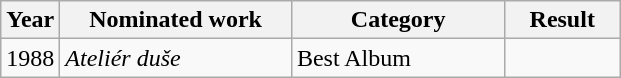<table class="wikitable">
<tr>
<th style="width:32px;">Year</th>
<th style="width:147px;">Nominated work</th>
<th style="width:135px;">Category</th>
<th style="width:69px;">Result</th>
</tr>
<tr>
<td>1988</td>
<td><em>Ateliér duše</em></td>
<td>Best Album</td>
<td></td>
</tr>
</table>
